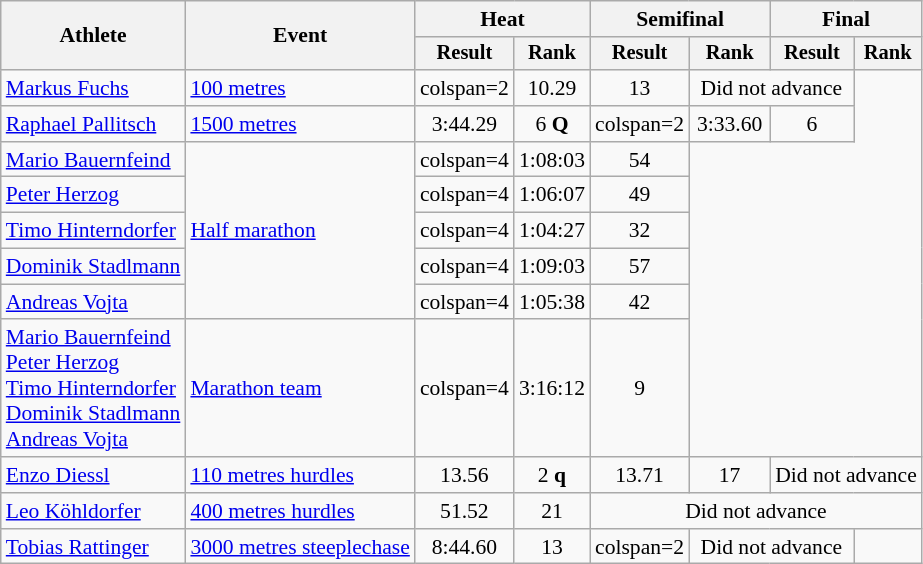<table class=wikitable style=font-size:90%>
<tr>
<th rowspan=2>Athlete</th>
<th rowspan=2>Event</th>
<th colspan=2>Heat</th>
<th colspan=2>Semifinal</th>
<th colspan=2>Final</th>
</tr>
<tr style=font-size:95%>
<th>Result</th>
<th>Rank</th>
<th>Result</th>
<th>Rank</th>
<th>Result</th>
<th>Rank</th>
</tr>
<tr align=center>
<td align=left><a href='#'>Markus Fuchs</a></td>
<td align=left><a href='#'>100 metres</a></td>
<td>colspan=2</td>
<td>10.29</td>
<td>13</td>
<td colspan=2>Did not advance</td>
</tr>
<tr align=center>
<td align=left><a href='#'>Raphael Pallitsch</a></td>
<td align=left><a href='#'>1500 metres</a></td>
<td>3:44.29</td>
<td>6 <strong>Q</strong></td>
<td>colspan=2</td>
<td>3:33.60</td>
<td>6</td>
</tr>
<tr align=center>
<td align=left><a href='#'>Mario Bauernfeind</a></td>
<td align=left rowspan=5><a href='#'>Half marathon</a></td>
<td>colspan=4</td>
<td>1:08:03</td>
<td>54</td>
</tr>
<tr align=center>
<td align=left><a href='#'>Peter Herzog</a></td>
<td>colspan=4</td>
<td>1:06:07 </td>
<td>49</td>
</tr>
<tr align=center>
<td align=left><a href='#'>Timo Hinterndorfer</a></td>
<td>colspan=4</td>
<td>1:04:27</td>
<td>32</td>
</tr>
<tr align=center>
<td align=left><a href='#'>Dominik Stadlmann</a></td>
<td>colspan=4</td>
<td>1:09:03</td>
<td>57</td>
</tr>
<tr align=center>
<td align=left><a href='#'>Andreas Vojta</a></td>
<td>colspan=4</td>
<td>1:05:38</td>
<td>42</td>
</tr>
<tr align=center>
<td align=left><a href='#'>Mario Bauernfeind</a><br><a href='#'>Peter Herzog</a><br><a href='#'>Timo Hinterndorfer</a><br><a href='#'>Dominik Stadlmann</a><br><a href='#'>Andreas Vojta</a></td>
<td align=left><a href='#'>Marathon team</a></td>
<td>colspan=4</td>
<td>3:16:12</td>
<td>9</td>
</tr>
<tr align=center>
<td align=left><a href='#'>Enzo Diessl</a></td>
<td align=left><a href='#'>110 metres hurdles</a></td>
<td>13.56</td>
<td>2 <strong>q</strong></td>
<td>13.71</td>
<td>17</td>
<td colspan=2>Did not advance</td>
</tr>
<tr align=center>
<td align=left><a href='#'>Leo Köhldorfer</a></td>
<td align=left><a href='#'>400 metres hurdles</a></td>
<td>51.52</td>
<td>21</td>
<td colspan=4>Did not advance</td>
</tr>
<tr align=center>
<td align=left><a href='#'>Tobias Rattinger</a></td>
<td align=left><a href='#'>3000 metres steeplechase</a></td>
<td>8:44.60</td>
<td>13</td>
<td>colspan=2</td>
<td colspan=2>Did not advance</td>
</tr>
</table>
